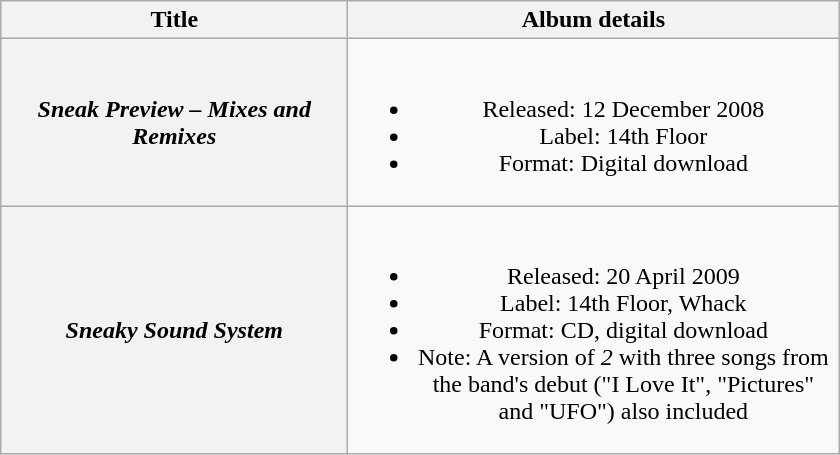<table class="wikitable plainrowheaders" style="text-align:center;" border="1">
<tr>
<th scope="col" style="width:14em;">Title</th>
<th scope="col" style="width:20em;">Album details</th>
</tr>
<tr>
<th scope="row"><em>Sneak Preview – Mixes and Remixes</em></th>
<td><br><ul><li>Released: 12 December 2008 </li><li>Label: 14th Floor</li><li>Format: Digital download</li></ul></td>
</tr>
<tr>
<th scope="row"><em>Sneaky Sound System</em></th>
<td><br><ul><li>Released: 20 April 2009 </li><li>Label: 14th Floor, Whack</li><li>Format: CD, digital download</li><li>Note: A version of <em>2</em> with three songs from the band's debut ("I Love It", "Pictures" and "UFO") also included</li></ul></td>
</tr>
</table>
